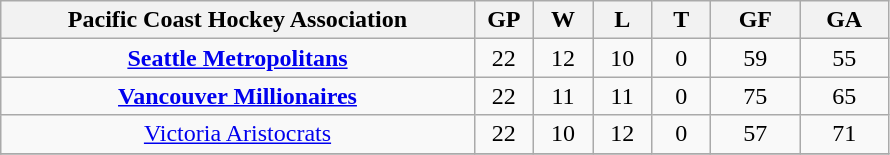<table class="wikitable" style="text-align:center;">
<tr>
<th bgcolor="#DDDDFF" width="40%">Pacific Coast Hockey Association</th>
<th bgcolor="#DDDDFF" width="5%">GP</th>
<th bgcolor="#DDDDFF" width="5%">W</th>
<th bgcolor="#DDDDFF" width="5%">L</th>
<th bgcolor="#DDDDFF" width="5%">T</th>
<th bgcolor="#DDDDFF" width="7.5%">GF</th>
<th bgcolor="#DDDDFF" width="7.5%">GA</th>
</tr>
<tr>
<td><strong><a href='#'>Seattle Metropolitans</a></strong></td>
<td>22</td>
<td>12</td>
<td>10</td>
<td>0</td>
<td>59</td>
<td>55</td>
</tr>
<tr>
<td><strong><a href='#'>Vancouver Millionaires</a></strong></td>
<td>22</td>
<td>11</td>
<td>11</td>
<td>0</td>
<td>75</td>
<td>65</td>
</tr>
<tr>
<td><a href='#'>Victoria Aristocrats</a></td>
<td>22</td>
<td>10</td>
<td>12</td>
<td>0</td>
<td>57</td>
<td>71</td>
</tr>
<tr>
</tr>
</table>
